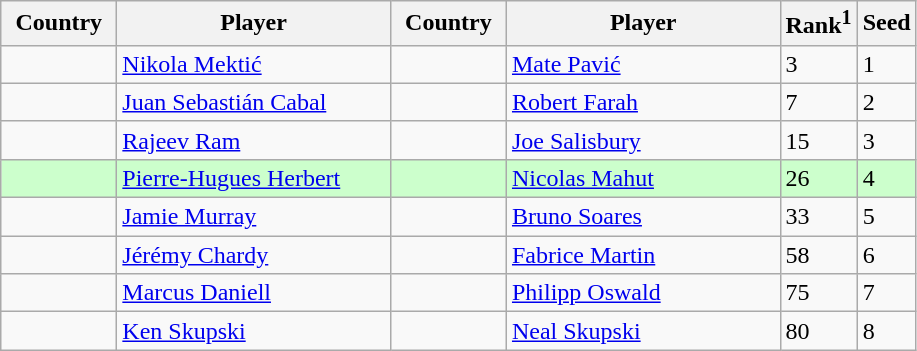<table class="sortable wikitable">
<tr>
<th width="70">Country</th>
<th width="175">Player</th>
<th width="70">Country</th>
<th width="175">Player</th>
<th>Rank<sup>1</sup></th>
<th>Seed</th>
</tr>
<tr>
<td></td>
<td><a href='#'>Nikola Mektić</a></td>
<td></td>
<td><a href='#'>Mate Pavić</a></td>
<td>3</td>
<td>1</td>
</tr>
<tr>
<td></td>
<td><a href='#'>Juan Sebastián Cabal</a></td>
<td></td>
<td><a href='#'>Robert Farah</a></td>
<td>7</td>
<td>2</td>
</tr>
<tr>
<td></td>
<td><a href='#'>Rajeev Ram</a></td>
<td></td>
<td><a href='#'>Joe Salisbury</a></td>
<td>15</td>
<td>3</td>
</tr>
<tr bgcolor=#cfc>
<td></td>
<td><a href='#'>Pierre-Hugues Herbert</a></td>
<td></td>
<td><a href='#'>Nicolas Mahut</a></td>
<td>26</td>
<td>4</td>
</tr>
<tr>
<td></td>
<td><a href='#'>Jamie Murray</a></td>
<td></td>
<td><a href='#'>Bruno Soares</a></td>
<td>33</td>
<td>5</td>
</tr>
<tr>
<td></td>
<td><a href='#'>Jérémy Chardy</a></td>
<td></td>
<td><a href='#'>Fabrice Martin</a></td>
<td>58</td>
<td>6</td>
</tr>
<tr>
<td></td>
<td><a href='#'>Marcus Daniell</a></td>
<td></td>
<td><a href='#'>Philipp Oswald</a></td>
<td>75</td>
<td>7</td>
</tr>
<tr>
<td></td>
<td><a href='#'>Ken Skupski</a></td>
<td></td>
<td><a href='#'>Neal Skupski</a></td>
<td>80</td>
<td>8</td>
</tr>
</table>
